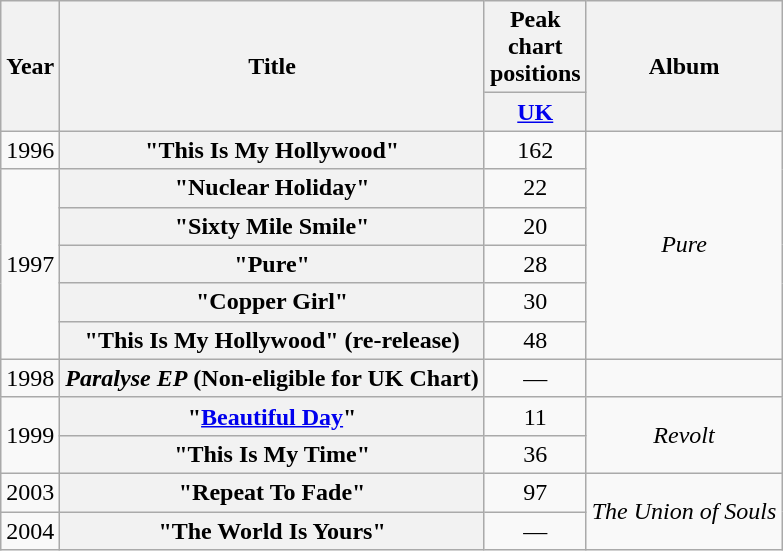<table class="wikitable plainrowheaders" style="text-align:center;" border="1">
<tr>
<th scope="col" rowspan="2">Year</th>
<th scope="col" rowspan="2">Title</th>
<th scope="col" colspan="1">Peak chart positions</th>
<th scope="col" rowspan="2">Album</th>
</tr>
<tr>
<th style="width:30px;"><a href='#'>UK</a></th>
</tr>
<tr>
<td rowspan="1">1996</td>
<th scope="row">"This Is My Hollywood"</th>
<td>162</td>
<td rowspan="6"><em>Pure</em></td>
</tr>
<tr>
<td rowspan="5">1997</td>
<th scope="row">"Nuclear Holiday"</th>
<td>22</td>
</tr>
<tr>
<th scope="row">"Sixty Mile Smile"</th>
<td>20</td>
</tr>
<tr>
<th scope="row">"Pure"</th>
<td>28</td>
</tr>
<tr>
<th scope="row">"Copper Girl"</th>
<td>30</td>
</tr>
<tr>
<th scope="row">"This Is My Hollywood" (re-release)</th>
<td>48</td>
</tr>
<tr>
<td rowspan="1">1998</td>
<th scope="row"><em>Paralyse EP</em> (Non-eligible for UK Chart)</th>
<td>—</td>
<td rowspan="1"></td>
</tr>
<tr>
<td rowspan="2">1999</td>
<th scope="row">"<a href='#'>Beautiful Day</a>"</th>
<td>11</td>
<td rowspan="2"><em>Revolt</em></td>
</tr>
<tr>
<th scope="row">"This Is My Time"</th>
<td>36</td>
</tr>
<tr>
<td rowspan="1">2003</td>
<th scope="row">"Repeat To Fade"</th>
<td>97</td>
<td rowspan="2"><em>The Union of Souls</em></td>
</tr>
<tr>
<td rowspan="1">2004</td>
<th scope="row">"The World Is Yours"</th>
<td>—</td>
</tr>
</table>
